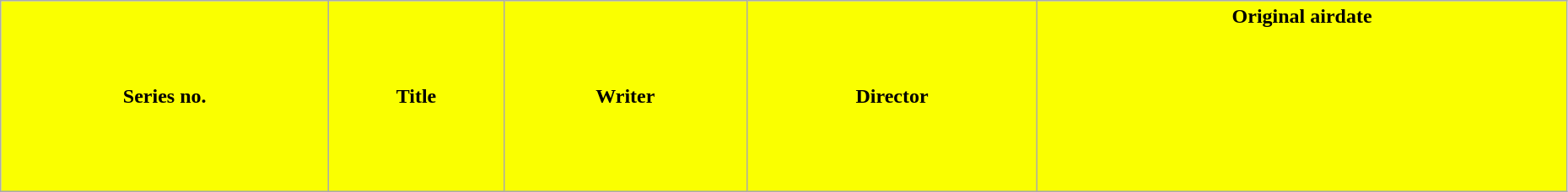<table class="wikitable plainrowheaders" style="width:98%;">
<tr>
<th style="background-color: #FAFF00;">Series no.</th>
<th style="background-color: #FAFF00;">Title</th>
<th style="background-color: #FAFF00;">Writer</th>
<th style="background-color: #FAFF00;">Director</th>
<th style="background-color: #FAFF00;">Original airdate<br><br><br><br><br><br><br><br></th>
</tr>
</table>
